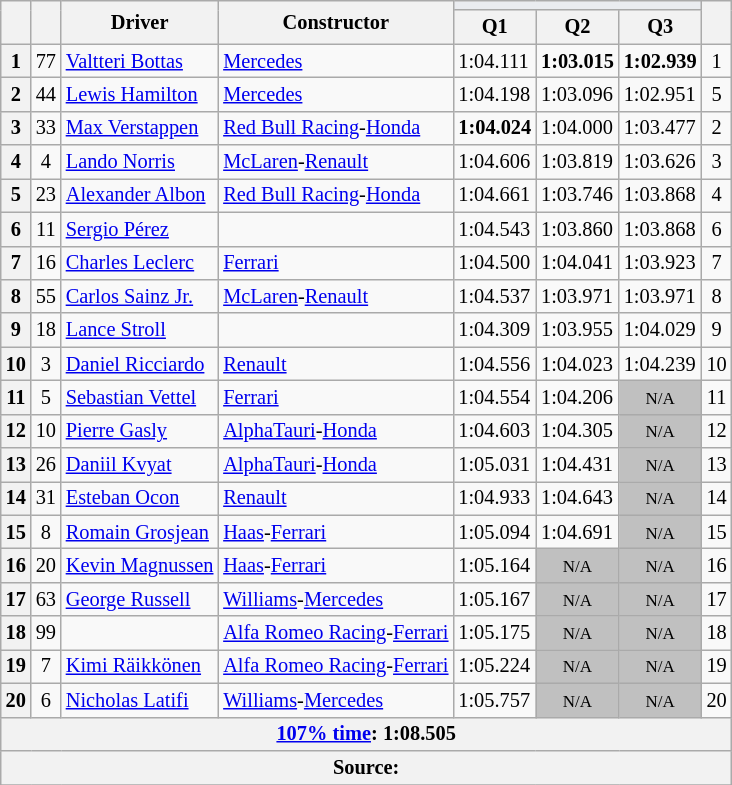<table class="wikitable sortable" style="font-size: 85%;">
<tr>
<th rowspan="2"></th>
<th rowspan="2"></th>
<th rowspan="2">Driver</th>
<th rowspan="2">Constructor</th>
<th colspan="3" style="background:#eaecf0; text-align:center;"></th>
<th rowspan="2"></th>
</tr>
<tr>
<th scope="col">Q1</th>
<th scope="col">Q2</th>
<th scope="col">Q3</th>
</tr>
<tr>
<th scope="row">1</th>
<td align="center">77</td>
<td data-sort-value="bot"> <a href='#'>Valtteri Bottas</a></td>
<td><a href='#'>Mercedes</a></td>
<td>1:04.111</td>
<td><strong>1:03.015</strong></td>
<td><strong>1:02.939</strong></td>
<td align="center">1</td>
</tr>
<tr>
<th scope="row">2</th>
<td align="center">44</td>
<td data-sort-value="ham"> <a href='#'>Lewis Hamilton</a></td>
<td><a href='#'>Mercedes</a></td>
<td>1:04.198</td>
<td>1:03.096</td>
<td>1:02.951</td>
<td align="center">5</td>
</tr>
<tr>
<th scope="row">3</th>
<td align="center">33</td>
<td data-sort-value="ver"> <a href='#'>Max Verstappen</a></td>
<td><a href='#'>Red Bull Racing</a>-<a href='#'>Honda</a></td>
<td><strong>1:04.024</strong></td>
<td>1:04.000</td>
<td>1:03.477</td>
<td align="center">2</td>
</tr>
<tr>
<th scope="row">4</th>
<td align="center">4</td>
<td data-sort-value="nor"> <a href='#'>Lando Norris</a></td>
<td><a href='#'>McLaren</a>-<a href='#'>Renault</a></td>
<td>1:04.606</td>
<td>1:03.819</td>
<td>1:03.626</td>
<td align="center">3</td>
</tr>
<tr>
<th scope="row">5</th>
<td align="center">23</td>
<td data-sort-value="alb"> <a href='#'>Alexander Albon</a></td>
<td><a href='#'>Red Bull Racing</a>-<a href='#'>Honda</a></td>
<td>1:04.661</td>
<td>1:03.746</td>
<td>1:03.868</td>
<td align="center">4</td>
</tr>
<tr>
<th scope="row">6</th>
<td align="center">11</td>
<td data-sort-value="per"> <a href='#'>Sergio Pérez</a></td>
<td></td>
<td>1:04.543</td>
<td>1:03.860</td>
<td>1:03.868</td>
<td align="center">6</td>
</tr>
<tr>
<th scope="row">7</th>
<td align="center">16</td>
<td data-sort-value="lec"> <a href='#'>Charles Leclerc</a></td>
<td><a href='#'>Ferrari</a></td>
<td>1:04.500</td>
<td>1:04.041</td>
<td>1:03.923</td>
<td align="center">7</td>
</tr>
<tr>
<th scope="row">8</th>
<td align="center">55</td>
<td data-sort-value="sai"> <a href='#'>Carlos Sainz Jr.</a></td>
<td><a href='#'>McLaren</a>-<a href='#'>Renault</a></td>
<td>1:04.537</td>
<td>1:03.971</td>
<td>1:03.971</td>
<td align="center">8</td>
</tr>
<tr>
<th scope="row">9</th>
<td align="center">18</td>
<td data-sort-value="str"> <a href='#'>Lance Stroll</a></td>
<td></td>
<td>1:04.309</td>
<td>1:03.955</td>
<td>1:04.029</td>
<td align="center">9</td>
</tr>
<tr>
<th scope="row">10</th>
<td align="center">3</td>
<td data-sort-value="ric"> <a href='#'>Daniel Ricciardo</a></td>
<td><a href='#'>Renault</a></td>
<td>1:04.556</td>
<td>1:04.023</td>
<td>1:04.239</td>
<td align="center">10</td>
</tr>
<tr>
<th scope="row">11</th>
<td align="center">5</td>
<td data-sort-value="vet"> <a href='#'>Sebastian Vettel</a></td>
<td><a href='#'>Ferrari</a></td>
<td>1:04.554</td>
<td>1:04.206</td>
<td style="background: silver" align="center" data-sort-value="11"><small>N/A</small></td>
<td align="center">11</td>
</tr>
<tr>
<th scope="row">12</th>
<td align="center">10</td>
<td data-sort-value="gas"> <a href='#'>Pierre Gasly</a></td>
<td><a href='#'>AlphaTauri</a>-<a href='#'>Honda</a></td>
<td>1:04.603</td>
<td>1:04.305</td>
<td style="background: silver" align="center" data-sort-value="12"><small>N/A</small></td>
<td align="center">12</td>
</tr>
<tr>
<th scope="row">13</th>
<td align="center">26</td>
<td data-sort-value="kvy"> <a href='#'>Daniil Kvyat</a></td>
<td><a href='#'>AlphaTauri</a>-<a href='#'>Honda</a></td>
<td>1:05.031</td>
<td>1:04.431</td>
<td style="background: silver" align="center" data-sort-value="13"><small>N/A</small></td>
<td align="center">13</td>
</tr>
<tr>
<th scope="row">14</th>
<td align="center">31</td>
<td data-sort-value="oco"> <a href='#'>Esteban Ocon</a></td>
<td><a href='#'>Renault</a></td>
<td>1:04.933</td>
<td>1:04.643</td>
<td style="background: silver" align="center" data-sort-value="14"><small>N/A</small></td>
<td align="center">14</td>
</tr>
<tr>
<th scope="row">15</th>
<td align="center">8</td>
<td data-sort-value="gro"> <a href='#'>Romain Grosjean</a></td>
<td><a href='#'>Haas</a>-<a href='#'>Ferrari</a></td>
<td>1:05.094</td>
<td>1:04.691</td>
<td style="background: silver" align="center" data-sort-value="15"><small>N/A</small></td>
<td align="center">15</td>
</tr>
<tr>
<th scope="row">16</th>
<td align="center">20</td>
<td data-sort-value="mag"> <a href='#'>Kevin Magnussen</a></td>
<td><a href='#'>Haas</a>-<a href='#'>Ferrari</a></td>
<td>1:05.164</td>
<td style="background: silver" align="center" data-sort-value="16"><small>N/A</small></td>
<td style="background: silver" align="center" data-sort-value="16"><small>N/A</small></td>
<td align="center">16</td>
</tr>
<tr>
<th scope="row">17</th>
<td align="center">63</td>
<td data-sort-value="rus"> <a href='#'>George Russell</a></td>
<td><a href='#'>Williams</a>-<a href='#'>Mercedes</a></td>
<td>1:05.167</td>
<td style="background: silver" align="center" data-sort-value="17"><small>N/A</small></td>
<td style="background: silver" align="center" data-sort-value="17"><small>N/A</small></td>
<td align="center">17</td>
</tr>
<tr>
<th scope="row">18</th>
<td align="center">99</td>
<td data-sort-value="gio"></td>
<td><a href='#'>Alfa Romeo Racing</a>-<a href='#'>Ferrari</a></td>
<td>1:05.175</td>
<td style="background: silver" align="center" data-sort-value="18"><small>N/A</small></td>
<td style="background: silver" align="center" data-sort-value="18"><small>N/A</small></td>
<td align="center">18</td>
</tr>
<tr>
<th scope="row">19</th>
<td align="center">7</td>
<td data-sort-value="rai"> <a href='#'>Kimi Räikkönen</a></td>
<td><a href='#'>Alfa Romeo Racing</a>-<a href='#'>Ferrari</a></td>
<td>1:05.224</td>
<td style="background: silver" align="center" data-sort-value="19"><small>N/A</small></td>
<td style="background: silver" align="center" data-sort-value="19"><small>N/A</small></td>
<td align="center">19</td>
</tr>
<tr>
<th scope="row">20</th>
<td align="center">6</td>
<td data-sort-value="lat"> <a href='#'>Nicholas Latifi</a></td>
<td><a href='#'>Williams</a>-<a href='#'>Mercedes</a></td>
<td>1:05.757</td>
<td style="background: silver" align="center" data-sort-value="20"><small>N/A</small></td>
<td style="background: silver" align="center" data-sort-value="20"><small>N/A</small></td>
<td align="center">20</td>
</tr>
<tr>
<th colspan="8"><a href='#'>107% time</a>: 1:08.505</th>
</tr>
<tr>
<th colspan="8">Source:</th>
</tr>
<tr>
</tr>
</table>
